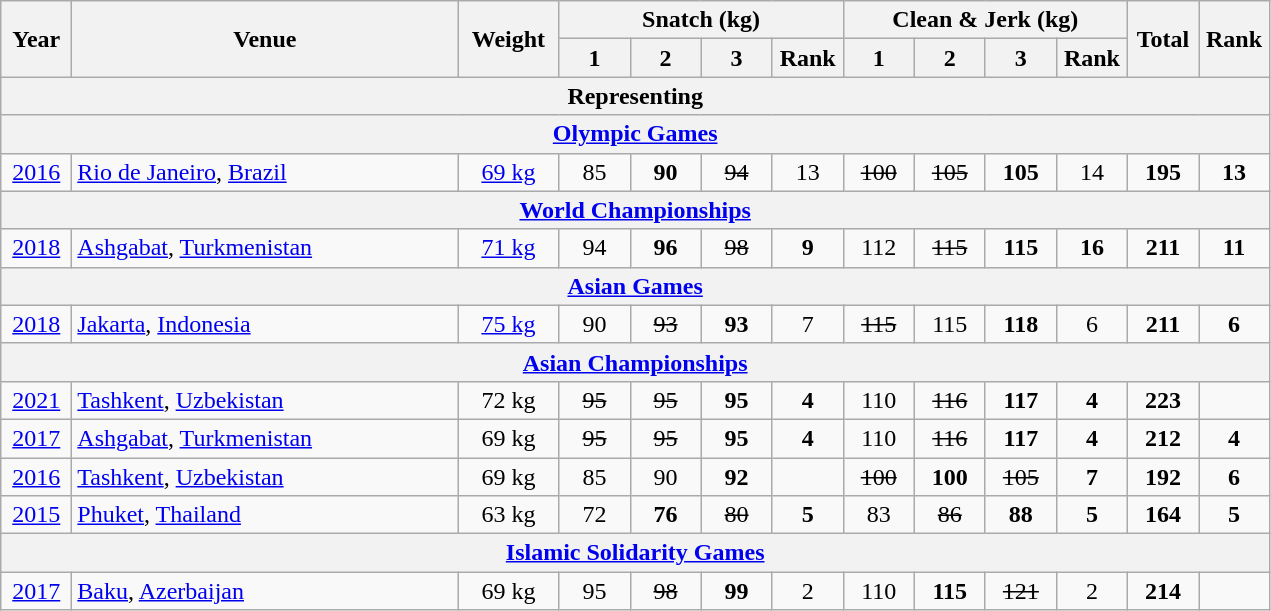<table class = "wikitable" style="text-align:center;">
<tr>
<th rowspan=2 width=40>Year</th>
<th rowspan=2 width=250>Venue</th>
<th rowspan=2 width=60>Weight</th>
<th colspan=4>Snatch (kg)</th>
<th colspan=4>Clean & Jerk (kg)</th>
<th rowspan=2 width=40>Total</th>
<th rowspan=2 width=40>Rank</th>
</tr>
<tr>
<th width=40>1</th>
<th width=40>2</th>
<th width=40>3</th>
<th width=40>Rank</th>
<th width=40>1</th>
<th width=40>2</th>
<th width=40>3</th>
<th width=40>Rank</th>
</tr>
<tr>
<th colspan=13>Representing </th>
</tr>
<tr>
<th colspan=13><a href='#'>Olympic Games</a></th>
</tr>
<tr>
<td><a href='#'>2016</a></td>
<td align=left> <a href='#'>Rio de Janeiro</a>, <a href='#'>Brazil</a></td>
<td><a href='#'>69 kg</a></td>
<td>85</td>
<td><strong>90</strong></td>
<td><s>94</s></td>
<td>13</td>
<td><s>100</s></td>
<td><s>105</s></td>
<td><strong>105</strong></td>
<td>14</td>
<td><strong>195</strong></td>
<td><strong>13</strong></td>
</tr>
<tr>
<th colspan=13><a href='#'>World Championships</a></th>
</tr>
<tr>
<td><a href='#'>2018</a></td>
<td align=left> <a href='#'>Ashgabat</a>, <a href='#'>Turkmenistan</a></td>
<td><a href='#'>71 kg</a></td>
<td>94</td>
<td><strong>96</strong></td>
<td><s>98</s></td>
<td><strong>9</strong></td>
<td>112</td>
<td><s>115</s></td>
<td><strong>115</strong></td>
<td><strong>16</strong></td>
<td><strong>211</strong></td>
<td><strong>11</strong></td>
</tr>
<tr>
<th colspan=13><a href='#'>Asian Games</a></th>
</tr>
<tr>
<td><a href='#'>2018</a></td>
<td align=left> <a href='#'>Jakarta</a>, <a href='#'>Indonesia</a></td>
<td><a href='#'>75 kg</a></td>
<td>90</td>
<td><s>93</s></td>
<td><strong>93</strong></td>
<td>7</td>
<td><s>115</s></td>
<td>115</td>
<td><strong>118</strong></td>
<td>6</td>
<td><strong>211</strong></td>
<td><strong>6</strong></td>
</tr>
<tr>
<th colspan=13><a href='#'>Asian Championships</a></th>
</tr>
<tr>
<td><a href='#'>2021</a></td>
<td align=left> <a href='#'>Tashkent</a>, <a href='#'>Uzbekistan</a></td>
<td>72 kg</td>
<td><s>95</s></td>
<td><s>95</s></td>
<td><strong>95</strong></td>
<td><strong>4</strong></td>
<td>110</td>
<td><s>116</s></td>
<td><strong>117</strong></td>
<td><strong>4</strong></td>
<td><strong>223 </strong></td>
<td><strong></strong></td>
</tr>
<tr>
<td><a href='#'>2017</a></td>
<td align=left> <a href='#'>Ashgabat</a>, <a href='#'>Turkmenistan</a></td>
<td>69 kg</td>
<td><s>95</s></td>
<td><s>95</s></td>
<td><strong>95</strong></td>
<td><strong>4</strong></td>
<td>110</td>
<td><s>116</s></td>
<td><strong>117</strong></td>
<td><strong>4</strong></td>
<td><strong>212</strong></td>
<td><strong>4</strong></td>
</tr>
<tr>
<td><a href='#'>2016</a></td>
<td align=left> <a href='#'>Tashkent</a>, <a href='#'>Uzbekistan</a></td>
<td>69 kg</td>
<td>85</td>
<td>90</td>
<td><strong>92</strong></td>
<td><strong></strong></td>
<td><s>100</s></td>
<td><strong>100</strong></td>
<td><s>105</s></td>
<td><strong>7</strong></td>
<td><strong>192</strong></td>
<td><strong>6</strong></td>
</tr>
<tr>
<td><a href='#'>2015</a></td>
<td align=left> <a href='#'>Phuket</a>, <a href='#'>Thailand</a></td>
<td>63 kg</td>
<td>72</td>
<td><strong>76</strong></td>
<td><s>80</s></td>
<td><strong>5</strong></td>
<td>83</td>
<td><s>86</s></td>
<td><strong>88</strong></td>
<td><strong>5</strong></td>
<td><strong>164</strong></td>
<td><strong>5</strong></td>
</tr>
<tr>
<th colspan=13><a href='#'>Islamic Solidarity Games</a></th>
</tr>
<tr>
<td><a href='#'>2017</a></td>
<td align=left> <a href='#'>Baku</a>, <a href='#'>Azerbaijan</a></td>
<td>69 kg</td>
<td>95</td>
<td><s>98</s></td>
<td><strong>99</strong></td>
<td>2</td>
<td>110</td>
<td><strong>115</strong></td>
<td><s>121</s></td>
<td>2</td>
<td><strong>214</strong></td>
<td><strong></strong></td>
</tr>
</table>
